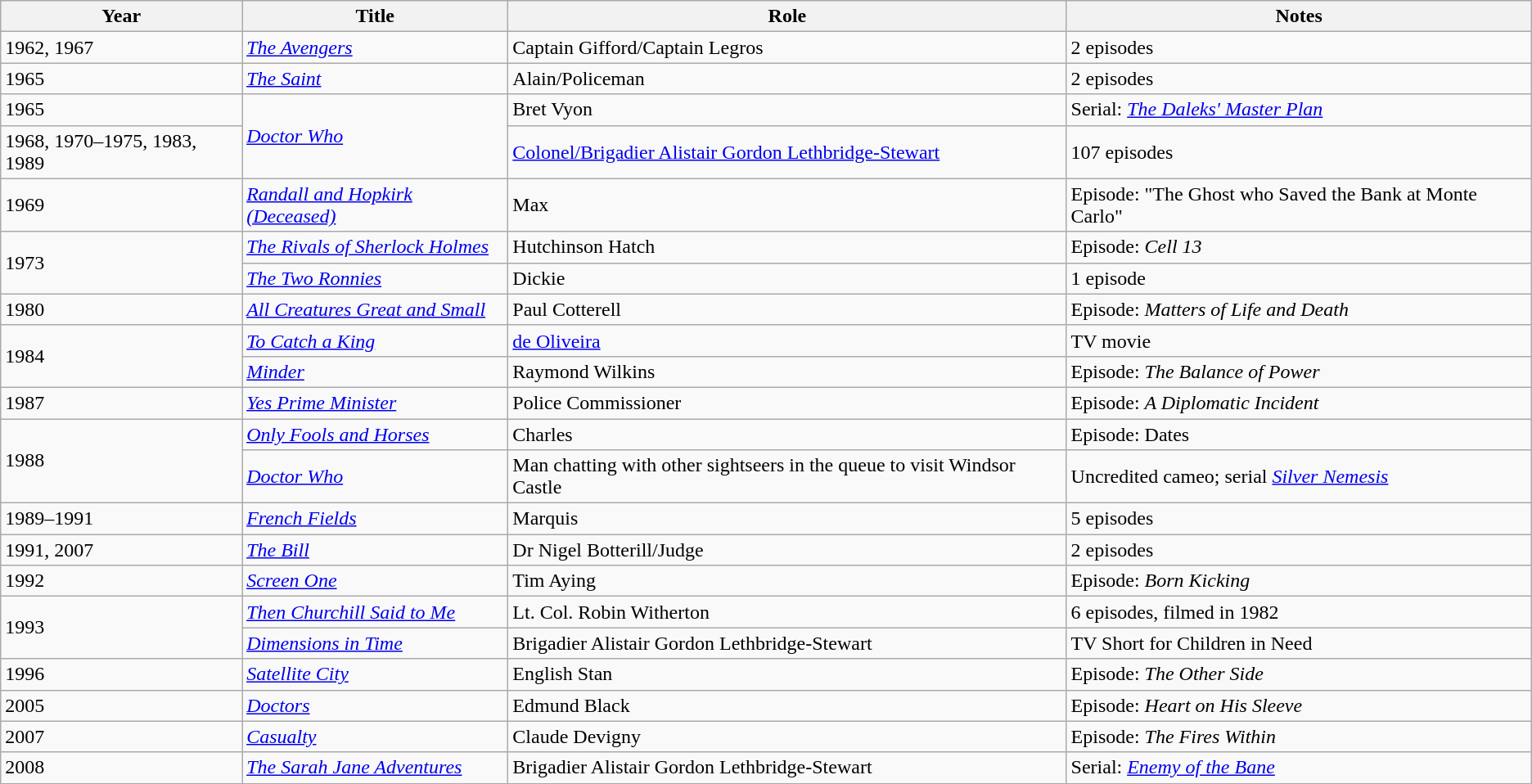<table class="wikitable">
<tr>
<th>Year</th>
<th>Title</th>
<th>Role</th>
<th>Notes</th>
</tr>
<tr>
<td>1962, 1967</td>
<td><em><a href='#'>The Avengers</a></em></td>
<td>Captain Gifford/Captain Legros</td>
<td>2 episodes</td>
</tr>
<tr>
<td>1965</td>
<td><em><a href='#'>The Saint</a></em></td>
<td>Alain/Policeman</td>
<td>2 episodes</td>
</tr>
<tr>
<td>1965</td>
<td rowspan=2><em><a href='#'>Doctor Who</a></em></td>
<td>Bret Vyon</td>
<td>Serial: <em><a href='#'>The Daleks' Master Plan</a></em></td>
</tr>
<tr>
<td>1968, 1970–1975, 1983, 1989</td>
<td><a href='#'>Colonel/Brigadier Alistair Gordon Lethbridge-Stewart</a></td>
<td>107 episodes</td>
</tr>
<tr>
<td>1969</td>
<td><em><a href='#'>Randall and Hopkirk (Deceased)</a></em></td>
<td>Max</td>
<td>Episode: "The Ghost who Saved the Bank at Monte Carlo"</td>
</tr>
<tr>
<td rowspan=2>1973</td>
<td><em><a href='#'>The Rivals of Sherlock Holmes</a></em></td>
<td>Hutchinson Hatch</td>
<td>Episode: <em>Cell 13</em></td>
</tr>
<tr>
<td><em><a href='#'>The Two Ronnies</a></em></td>
<td>Dickie</td>
<td>1 episode</td>
</tr>
<tr>
<td>1980</td>
<td><em><a href='#'>All Creatures Great and Small</a></em></td>
<td>Paul Cotterell</td>
<td>Episode: <em>Matters of Life and Death</em></td>
</tr>
<tr>
<td rowspan=2>1984</td>
<td><em><a href='#'>To Catch a King</a></em></td>
<td><a href='#'>de Oliveira</a></td>
<td>TV movie</td>
</tr>
<tr>
<td><em><a href='#'>Minder</a></em></td>
<td>Raymond Wilkins</td>
<td>Episode: <em>The Balance of Power</em></td>
</tr>
<tr>
<td>1987</td>
<td><em><a href='#'>Yes Prime Minister</a></em></td>
<td>Police Commissioner</td>
<td>Episode: <em>A Diplomatic Incident</em></td>
</tr>
<tr>
<td rowspan="2">1988</td>
<td><em><a href='#'>Only Fools and Horses</a></em></td>
<td>Charles</td>
<td>Episode: Dates</td>
</tr>
<tr>
<td><em><a href='#'>Doctor Who</a></em></td>
<td>Man chatting with other sightseers in the queue to visit Windsor Castle</td>
<td>Uncredited cameo; serial <em><a href='#'>Silver Nemesis</a></em></td>
</tr>
<tr>
<td>1989–1991</td>
<td><em><a href='#'>French Fields</a></em></td>
<td>Marquis</td>
<td>5 episodes</td>
</tr>
<tr>
<td>1991, 2007</td>
<td><em><a href='#'>The Bill</a></em></td>
<td>Dr Nigel Botterill/Judge</td>
<td>2 episodes</td>
</tr>
<tr>
<td>1992</td>
<td><em><a href='#'>Screen One</a></em></td>
<td>Tim Aying</td>
<td>Episode: <em>Born Kicking</em></td>
</tr>
<tr>
<td rowspan="2">1993</td>
<td><em><a href='#'>Then Churchill Said to Me</a></em></td>
<td>Lt. Col. Robin Witherton</td>
<td>6 episodes, filmed in 1982</td>
</tr>
<tr>
<td><em><a href='#'>Dimensions in Time</a></em></td>
<td>Brigadier Alistair Gordon Lethbridge-Stewart</td>
<td>TV Short for Children in Need</td>
</tr>
<tr>
<td>1996</td>
<td><em><a href='#'>Satellite City</a></em></td>
<td>English Stan</td>
<td>Episode: <em>The Other Side</em></td>
</tr>
<tr>
<td>2005</td>
<td><em><a href='#'>Doctors</a></em></td>
<td>Edmund Black</td>
<td>Episode: <em>Heart on His Sleeve</em></td>
</tr>
<tr>
<td>2007</td>
<td><em><a href='#'>Casualty</a></em></td>
<td>Claude Devigny</td>
<td>Episode: <em>The Fires Within</em></td>
</tr>
<tr>
<td>2008</td>
<td><em><a href='#'>The Sarah Jane Adventures</a></em></td>
<td>Brigadier Alistair Gordon Lethbridge-Stewart</td>
<td>Serial: <em><a href='#'>Enemy of the Bane</a></em></td>
</tr>
<tr>
</tr>
</table>
